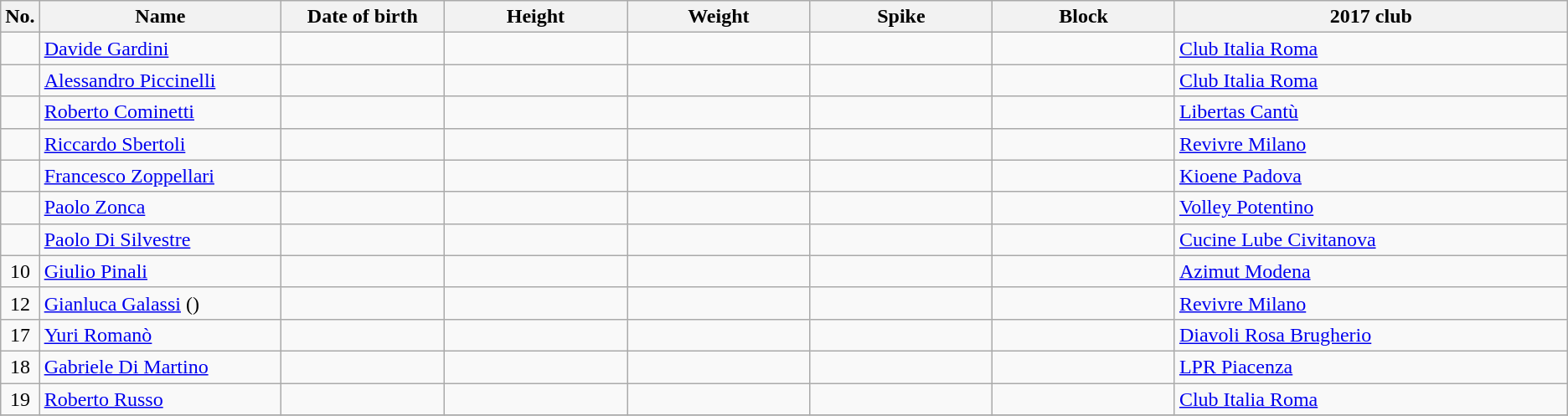<table class="wikitable sortable" style="font-size:100%; text-align:center;">
<tr>
<th>No.</th>
<th style="width:12em">Name</th>
<th style="width:8em">Date of birth</th>
<th style="width:9em">Height</th>
<th style="width:9em">Weight</th>
<th style="width:9em">Spike</th>
<th style="width:9em">Block</th>
<th style="width:20em">2017 club</th>
</tr>
<tr>
<td></td>
<td align=left><a href='#'>Davide Gardini</a></td>
<td align=right></td>
<td></td>
<td></td>
<td></td>
<td></td>
<td align=left> <a href='#'>Club Italia Roma</a></td>
</tr>
<tr>
<td></td>
<td align=left><a href='#'>Alessandro Piccinelli</a></td>
<td align=right></td>
<td></td>
<td></td>
<td></td>
<td></td>
<td align=left> <a href='#'>Club Italia Roma</a></td>
</tr>
<tr>
<td></td>
<td align=left><a href='#'>Roberto Cominetti</a></td>
<td align=right></td>
<td></td>
<td></td>
<td></td>
<td></td>
<td align=left> <a href='#'>Libertas Cantù</a></td>
</tr>
<tr>
<td></td>
<td align=left><a href='#'>Riccardo Sbertoli</a></td>
<td align=right></td>
<td></td>
<td></td>
<td></td>
<td></td>
<td align=left> <a href='#'>Revivre Milano</a></td>
</tr>
<tr>
<td></td>
<td align=left><a href='#'>Francesco Zoppellari</a></td>
<td align=right></td>
<td></td>
<td></td>
<td></td>
<td></td>
<td align=left> <a href='#'>Kioene Padova</a></td>
</tr>
<tr>
<td></td>
<td align=left><a href='#'>Paolo Zonca</a></td>
<td align=right></td>
<td></td>
<td></td>
<td></td>
<td></td>
<td align=left> <a href='#'>Volley Potentino</a></td>
</tr>
<tr>
<td></td>
<td align=left><a href='#'>Paolo Di Silvestre</a></td>
<td align=right></td>
<td></td>
<td></td>
<td></td>
<td></td>
<td align=left> <a href='#'>Cucine Lube Civitanova</a></td>
</tr>
<tr>
<td>10</td>
<td align=left><a href='#'>Giulio Pinali</a></td>
<td align=right></td>
<td></td>
<td></td>
<td></td>
<td></td>
<td align=left> <a href='#'>Azimut Modena</a></td>
</tr>
<tr>
<td>12</td>
<td align=left><a href='#'>Gianluca Galassi</a> ()</td>
<td align=right></td>
<td></td>
<td></td>
<td></td>
<td></td>
<td align=left> <a href='#'>Revivre Milano</a></td>
</tr>
<tr>
<td>17</td>
<td align=left><a href='#'>Yuri Romanò</a></td>
<td align=right></td>
<td></td>
<td></td>
<td></td>
<td></td>
<td align=left> <a href='#'>Diavoli Rosa Brugherio</a></td>
</tr>
<tr>
<td>18</td>
<td align=left><a href='#'>Gabriele Di Martino</a></td>
<td align=right></td>
<td></td>
<td></td>
<td></td>
<td></td>
<td align=left> <a href='#'>LPR Piacenza</a></td>
</tr>
<tr>
<td>19</td>
<td align=left><a href='#'>Roberto Russo</a></td>
<td align=right></td>
<td></td>
<td></td>
<td></td>
<td></td>
<td align=left> <a href='#'>Club Italia Roma</a></td>
</tr>
<tr>
</tr>
</table>
